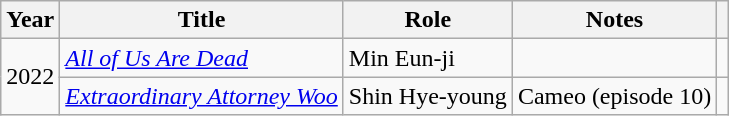<table class="wikitable sortable plainrowheaders">
<tr>
<th scope="col">Year</th>
<th scope="col">Title</th>
<th scope="col">Role</th>
<th>Notes</th>
<th scope="col" class="unsortable"></th>
</tr>
<tr>
<td rowspan="2">2022</td>
<td><em><a href='#'>All of Us Are Dead</a></em></td>
<td>Min Eun-ji</td>
<td></td>
<td></td>
</tr>
<tr>
<td><em><a href='#'>Extraordinary Attorney Woo</a></em></td>
<td>Shin Hye-young</td>
<td>Cameo (episode 10)</td>
<td></td>
</tr>
</table>
